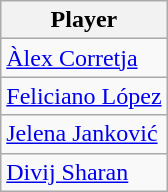<table class="wikitable">
<tr>
<th>Player</th>
</tr>
<tr>
<td> <a href='#'>Àlex Corretja</a></td>
</tr>
<tr>
<td> <a href='#'>Feliciano López</a></td>
</tr>
<tr>
<td> <a href='#'>Jelena Janković</a></td>
</tr>
<tr>
<td> <a href='#'>Divij Sharan</a></td>
</tr>
</table>
